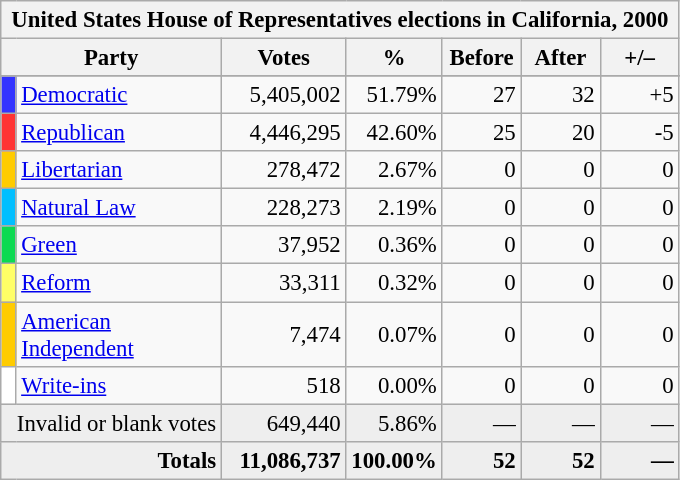<table class="wikitable" style="font-size: 95%;">
<tr>
<th colspan="7">United States House of Representatives elections in California, 2000</th>
</tr>
<tr>
<th colspan=2 style="width: 5em">Party</th>
<th style="width: 5em">Votes</th>
<th style="width: 3em">%</th>
<th style="width: 3em">Before</th>
<th style="width: 3em">After</th>
<th style="width: 3em">+/–</th>
</tr>
<tr>
</tr>
<tr>
<th style="background-color:#3333FF; width: 3px"></th>
<td style="width: 130px"><a href='#'>Democratic</a></td>
<td align="right">5,405,002</td>
<td align="right">51.79%</td>
<td align="right">27</td>
<td align="right">32</td>
<td align="right">+5</td>
</tr>
<tr>
<th style="background-color:#FF3333; width: 3px"></th>
<td style="width: 130px"><a href='#'>Republican</a></td>
<td align="right">4,446,295</td>
<td align="right">42.60%</td>
<td align="right">25</td>
<td align="right">20</td>
<td align="right">-5</td>
</tr>
<tr>
<th style="background-color:#FFCC00; width: 3px"></th>
<td style="width: 130px"><a href='#'>Libertarian</a></td>
<td align="right">278,472</td>
<td align="right">2.67%</td>
<td align="right">0</td>
<td align="right">0</td>
<td align="right">0</td>
</tr>
<tr>
<th style="background-color:#00BFFF; width: 3px"></th>
<td style="width: 130px"><a href='#'>Natural Law</a></td>
<td align="right">228,273</td>
<td align="right">2.19%</td>
<td align="right">0</td>
<td align="right">0</td>
<td align="right">0</td>
</tr>
<tr>
<th style="background-color:#0BDA51; width: 3px"></th>
<td style="width: 130px"><a href='#'>Green</a></td>
<td align="right">37,952</td>
<td align="right">0.36%</td>
<td align="right">0</td>
<td align="right">0</td>
<td align="right">0</td>
</tr>
<tr>
<th style="background-color:#FFFF66; width: 3px"></th>
<td style="width: 130px"><a href='#'>Reform</a></td>
<td align="right">33,311</td>
<td align="right">0.32%</td>
<td align="right">0</td>
<td align="right">0</td>
<td align="right">0</td>
</tr>
<tr>
<th style="background-color:#FFCC00; width: 3px"></th>
<td style="width: 130px"><a href='#'>American Independent</a></td>
<td align="right">7,474</td>
<td align="right">0.07%</td>
<td align="right">0</td>
<td align="right">0</td>
<td align="right">0</td>
</tr>
<tr>
<th style="background-color:#FFFFFF; width: 3px"></th>
<td style="width: 130px"><a href='#'>Write-ins</a></td>
<td align="right">518</td>
<td align="right">0.00%</td>
<td align="right">0</td>
<td align="right">0</td>
<td align="right">0</td>
</tr>
<tr bgcolor="#EEEEEE">
<td colspan="2" align="right">Invalid or blank votes</td>
<td align="right">649,440</td>
<td align="right">5.86%</td>
<td align="right">—</td>
<td align="right">—</td>
<td align="right">—</td>
</tr>
<tr bgcolor="#EEEEEE">
<td colspan="2" align="right"><strong>Totals</strong></td>
<td align="right"><strong>11,086,737</strong></td>
<td align="right"><strong>100.00%</strong></td>
<td align="right"><strong>52</strong></td>
<td align="right"><strong>52</strong></td>
<td align="right"><strong>—</strong></td>
</tr>
</table>
